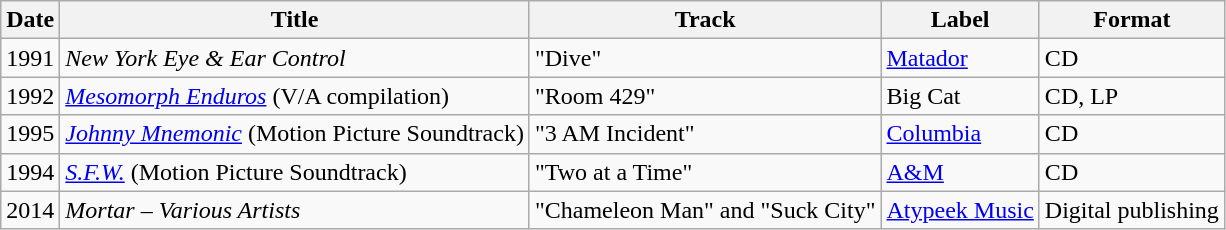<table class="wikitable">
<tr>
<th>Date</th>
<th>Title</th>
<th>Track</th>
<th>Label</th>
<th>Format</th>
</tr>
<tr>
<td>1991</td>
<td><em>New York Eye & Ear Control</em></td>
<td>"Dive"</td>
<td><a href='#'>Matador</a></td>
<td>CD</td>
</tr>
<tr>
<td>1992</td>
<td><em><a href='#'>Mesomorph Enduros</a></em> (V/A compilation)</td>
<td>"Room 429"</td>
<td>Big Cat</td>
<td>CD, LP</td>
</tr>
<tr>
<td>1995</td>
<td><em><a href='#'>Johnny Mnemonic</a></em> (Motion Picture Soundtrack)</td>
<td>"3 AM Incident"</td>
<td><a href='#'>Columbia</a></td>
<td>CD</td>
</tr>
<tr>
<td>1994</td>
<td><em><a href='#'>S.F.W.</a></em> (Motion Picture Soundtrack)</td>
<td>"Two at a Time"</td>
<td><a href='#'>A&M</a></td>
<td>CD</td>
</tr>
<tr>
<td>2014</td>
<td><em>Mortar – Various Artists</em></td>
<td>"Chameleon Man" and "Suck City"</td>
<td><a href='#'>Atypeek Music</a></td>
<td>Digital publishing</td>
</tr>
</table>
